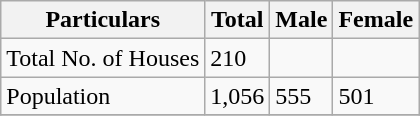<table class="wikitable sortable">
<tr>
<th>Particulars</th>
<th>Total</th>
<th>Male</th>
<th>Female</th>
</tr>
<tr>
<td>Total No. of Houses</td>
<td>210</td>
<td></td>
<td></td>
</tr>
<tr>
<td>Population</td>
<td>1,056</td>
<td>555</td>
<td>501</td>
</tr>
<tr>
</tr>
</table>
